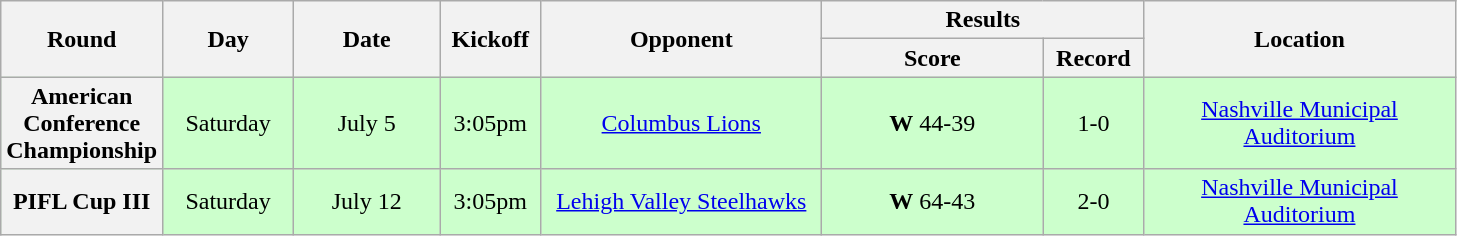<table class="wikitable">
<tr>
<th rowspan="2" width="40">Round</th>
<th rowspan="2" width="80">Day</th>
<th rowspan="2" width="90">Date</th>
<th rowspan="2" width="60">Kickoff</th>
<th rowspan="2" width="180">Opponent</th>
<th colspan="2" width="200">Results</th>
<th rowspan="2" width="200">Location</th>
</tr>
<tr>
<th width="140">Score</th>
<th width="60">Record</th>
</tr>
<tr align="center" bgcolor="#CCFFCC">
<th>American Conference Championship</th>
<td>Saturday</td>
<td>July 5</td>
<td>3:05pm</td>
<td><a href='#'>Columbus Lions</a></td>
<td><strong>W</strong> 44-39</td>
<td>1-0</td>
<td><a href='#'>Nashville Municipal Auditorium</a></td>
</tr>
<tr align="center" bgcolor="#CCFFCC">
<th>PIFL Cup III</th>
<td>Saturday</td>
<td>July 12</td>
<td>3:05pm</td>
<td><a href='#'>Lehigh Valley Steelhawks</a></td>
<td><strong>W</strong> 64-43</td>
<td>2-0</td>
<td><a href='#'>Nashville Municipal Auditorium</a></td>
</tr>
</table>
